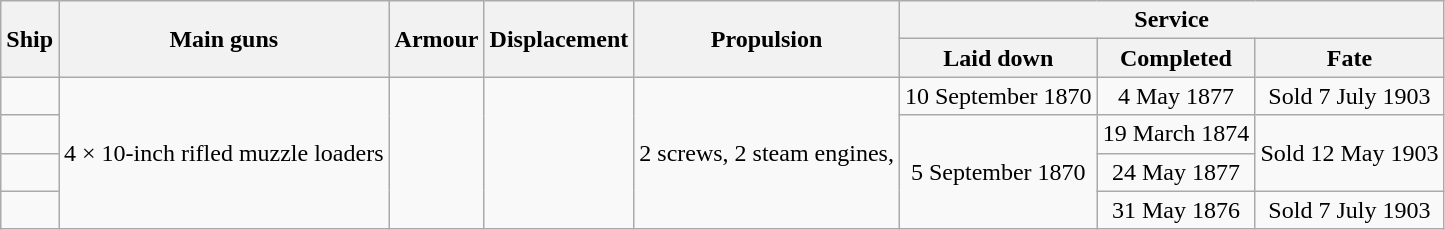<table class="wikitable">
<tr valign="center">
<th align= center rowspan=2>Ship</th>
<th align= center rowspan=2>Main guns</th>
<th align= center rowspan=2>Armour</th>
<th align= center rowspan=2>Displacement</th>
<th align= center rowspan=2>Propulsion</th>
<th align= center colspan=3>Service</th>
</tr>
<tr valign="top">
<th align= center>Laid down</th>
<th align= center>Completed</th>
<th align= center>Fate</th>
</tr>
<tr valign="center">
<td align= left></td>
<td align= center rowspan=4>4 × 10-inch rifled muzzle loaders</td>
<td align= center rowspan=4></td>
<td align= center rowspan=4></td>
<td align= left rowspan=4>2 screws, 2 steam engines, </td>
<td align=center>10 September 1870</td>
<td align=center>4 May 1877</td>
<td align=center>Sold 7 July 1903</td>
</tr>
<tr valign="center">
<td></td>
<td align=center rowspan=3>5 September 1870</td>
<td align=center>19 March 1874</td>
<td align=center rowspan=2>Sold 12 May 1903</td>
</tr>
<tr valign="top">
<td></td>
<td align=center>24 May 1877</td>
</tr>
<tr valign="top">
<td></td>
<td align=center>31 May 1876</td>
<td align=center>Sold 7 July 1903</td>
</tr>
</table>
